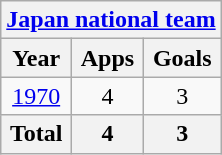<table class="wikitable" style="text-align:center">
<tr>
<th colspan=3><a href='#'>Japan national team</a></th>
</tr>
<tr>
<th>Year</th>
<th>Apps</th>
<th>Goals</th>
</tr>
<tr>
<td><a href='#'>1970</a></td>
<td>4</td>
<td>3</td>
</tr>
<tr>
<th>Total</th>
<th>4</th>
<th>3</th>
</tr>
</table>
